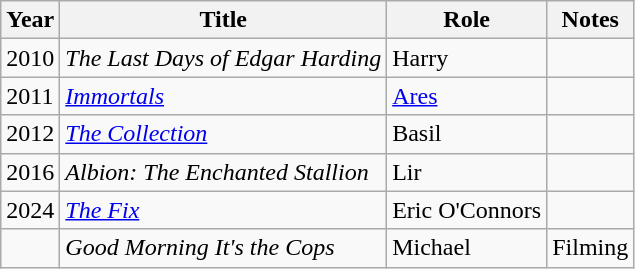<table class="wikitable sortable">
<tr>
<th>Year</th>
<th>Title</th>
<th>Role</th>
<th class="unsortable">Notes</th>
</tr>
<tr>
<td>2010</td>
<td data-sort-value="Last Days of Edgar Harding, The"><em>The Last Days of Edgar Harding</em></td>
<td>Harry</td>
<td></td>
</tr>
<tr>
<td>2011</td>
<td><em><a href='#'>Immortals</a></em></td>
<td><a href='#'>Ares</a></td>
<td></td>
</tr>
<tr>
<td>2012</td>
<td data-sort-value="Collection, The"><em><a href='#'>The Collection</a></em></td>
<td>Basil</td>
<td></td>
</tr>
<tr>
<td>2016</td>
<td><em>Albion: The Enchanted Stallion</em></td>
<td>Lir</td>
<td></td>
</tr>
<tr>
<td>2024</td>
<td data-sort-value="Fix, The"><em><a href='#'>The Fix</a></em></td>
<td>Eric O'Connors</td>
<td></td>
</tr>
<tr>
<td rowspan="2"></td>
<td><em>Good Morning It's the Cops</em></td>
<td>Michael</td>
<td>Filming</td>
</tr>
</table>
